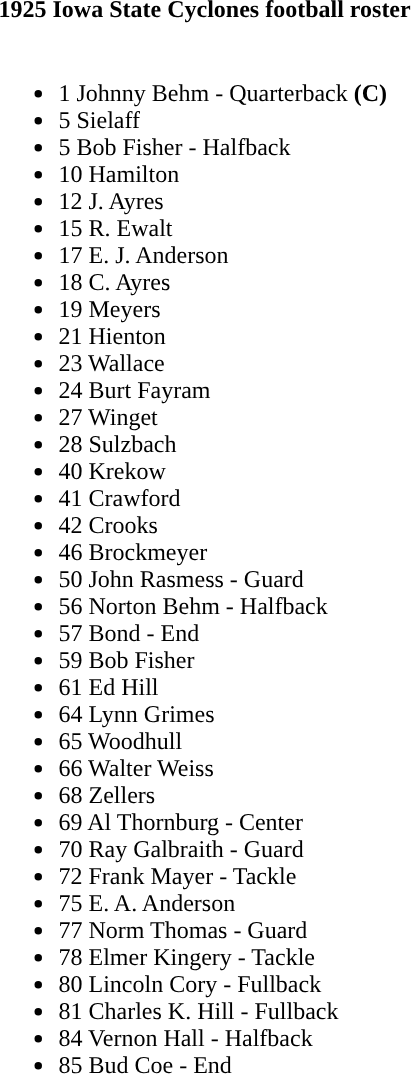<table class="toccolours" style="text-align: left;">
<tr>
<td colspan="6"><strong>1925 Iowa State Cyclones football roster</strong></td>
</tr>
<tr>
<td valign="top"><br><ul><li>1 Johnny Behm - Quarterback <strong>(C)</strong></li><li>5 Sielaff</li><li>5 Bob Fisher - Halfback</li><li>10 Hamilton</li><li>12 J. Ayres</li><li>15 R. Ewalt</li><li>17 E. J. Anderson</li><li>18 C. Ayres</li><li>19 Meyers</li><li>21 Hienton</li><li>23 Wallace</li><li>24 Burt Fayram</li><li>27 Winget</li><li>28 Sulzbach</li><li>40 Krekow</li><li>41 Crawford</li><li>42 Crooks</li><li>46 Brockmeyer</li><li>50 John Rasmess - Guard</li><li>56 Norton Behm - Halfback</li><li>57 Bond - End</li><li>59 Bob Fisher</li><li>61 Ed Hill</li><li>64 Lynn Grimes</li><li>65 Woodhull</li><li>66 Walter Weiss</li><li>68 Zellers</li><li>69 Al Thornburg - Center</li><li>70 Ray Galbraith - Guard</li><li>72 Frank Mayer - Tackle</li><li>75 E. A. Anderson</li><li>77 Norm Thomas - Guard</li><li>78 Elmer Kingery - Tackle</li><li>80 Lincoln Cory - Fullback</li><li>81 Charles K. Hill - Fullback</li><li>84 Vernon Hall - Halfback</li><li>85 Bud Coe - End</li></ul></td>
</tr>
</table>
